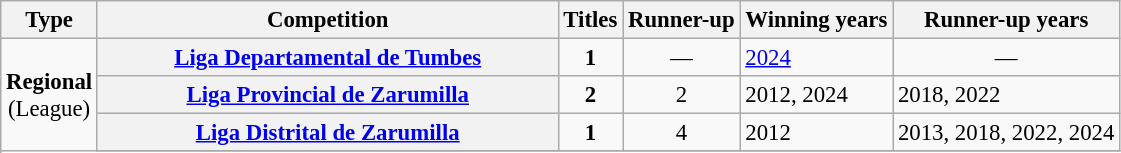<table class="wikitable plainrowheaders" style="font-size:95%; text-align:center;">
<tr>
<th>Type</th>
<th width=300px>Competition</th>
<th>Titles</th>
<th>Runner-up</th>
<th>Winning years</th>
<th>Runner-up years</th>
</tr>
<tr>
<td rowspan=5><strong>Regional</strong><br>(League)</td>
<th scope=col><a href='#'>Liga Departamental de Tumbes</a></th>
<td><strong>1</strong></td>
<td style="text-align:center;">—</td>
<td align="left"><a href='#'>2024</a></td>
<td style="text-align:center;">—</td>
</tr>
<tr>
<th scope=col><a href='#'>Liga Provincial de Zarumilla</a></th>
<td><strong>2</strong></td>
<td>2</td>
<td align="left">2012, 2024</td>
<td align="left">2018, 2022</td>
</tr>
<tr>
<th scope=col><a href='#'>Liga Distrital de Zarumilla</a></th>
<td><strong>1</strong></td>
<td>4</td>
<td align="left">2012</td>
<td align="left">2013, 2018, 2022, 2024</td>
</tr>
<tr>
</tr>
</table>
